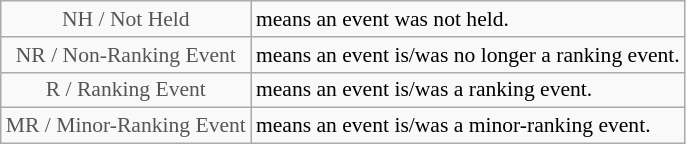<table class="wikitable" style="font-size:90%">
<tr>
<td style="text-align:center; color:#555555;" colspan="4">NH / Not Held</td>
<td>means an event was not held.</td>
</tr>
<tr>
<td style="text-align:center; color:#555555;" colspan="4">NR / Non-Ranking Event</td>
<td>means an event is/was no longer a ranking event.</td>
</tr>
<tr>
<td style="text-align:center; color:#555555;" colspan="4">R / Ranking Event</td>
<td>means an event is/was a ranking event.</td>
</tr>
<tr>
<td style="text-align:center; color:#555555;" colspan="4">MR / Minor-Ranking Event</td>
<td>means an event is/was a minor-ranking event.</td>
</tr>
</table>
